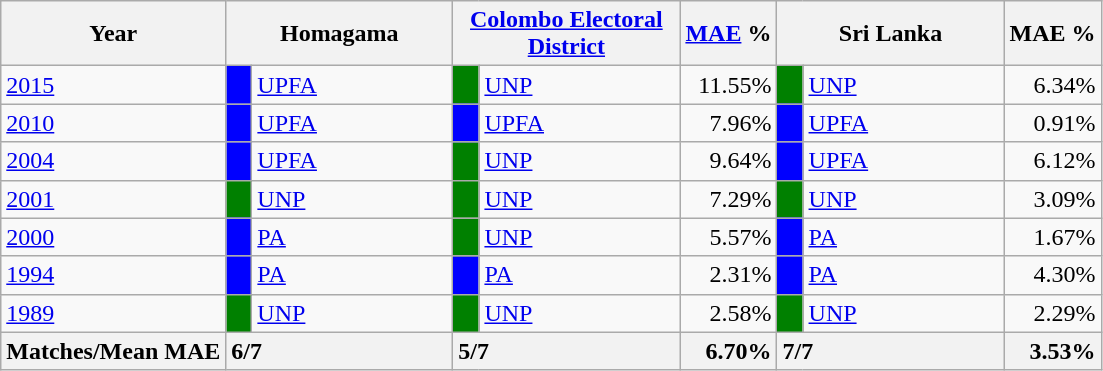<table class="wikitable">
<tr>
<th>Year</th>
<th colspan="2" width="144px">Homagama</th>
<th colspan="2" width="144px"><a href='#'>Colombo Electoral District</a></th>
<th><a href='#'>MAE</a> %</th>
<th colspan="2" width="144px">Sri Lanka</th>
<th>MAE %</th>
</tr>
<tr>
<td><a href='#'>2015</a></td>
<td style="background-color:blue;" width="10px"></td>
<td style="text-align:left;"><a href='#'>UPFA</a></td>
<td style="background-color:green;" width="10px"></td>
<td style="text-align:left;"><a href='#'>UNP</a></td>
<td style="text-align:right;">11.55%</td>
<td style="background-color:green;" width="10px"></td>
<td style="text-align:left;"><a href='#'>UNP</a></td>
<td style="text-align:right;">6.34%</td>
</tr>
<tr>
<td><a href='#'>2010</a></td>
<td style="background-color:blue;" width="10px"></td>
<td style="text-align:left;"><a href='#'>UPFA</a></td>
<td style="background-color:blue;" width="10px"></td>
<td style="text-align:left;"><a href='#'>UPFA</a></td>
<td style="text-align:right;">7.96%</td>
<td style="background-color:blue;" width="10px"></td>
<td style="text-align:left;"><a href='#'>UPFA</a></td>
<td style="text-align:right;">0.91%</td>
</tr>
<tr>
<td><a href='#'>2004</a></td>
<td style="background-color:blue;" width="10px"></td>
<td style="text-align:left;"><a href='#'>UPFA</a></td>
<td style="background-color:green;" width="10px"></td>
<td style="text-align:left;"><a href='#'>UNP</a></td>
<td style="text-align:right;">9.64%</td>
<td style="background-color:blue;" width="10px"></td>
<td style="text-align:left;"><a href='#'>UPFA</a></td>
<td style="text-align:right;">6.12%</td>
</tr>
<tr>
<td><a href='#'>2001</a></td>
<td style="background-color:green;" width="10px"></td>
<td style="text-align:left;"><a href='#'>UNP</a></td>
<td style="background-color:green;" width="10px"></td>
<td style="text-align:left;"><a href='#'>UNP</a></td>
<td style="text-align:right;">7.29%</td>
<td style="background-color:green;" width="10px"></td>
<td style="text-align:left;"><a href='#'>UNP</a></td>
<td style="text-align:right;">3.09%</td>
</tr>
<tr>
<td><a href='#'>2000</a></td>
<td style="background-color:blue;" width="10px"></td>
<td style="text-align:left;"><a href='#'>PA</a></td>
<td style="background-color:green;" width="10px"></td>
<td style="text-align:left;"><a href='#'>UNP</a></td>
<td style="text-align:right;">5.57%</td>
<td style="background-color:blue;" width="10px"></td>
<td style="text-align:left;"><a href='#'>PA</a></td>
<td style="text-align:right;">1.67%</td>
</tr>
<tr>
<td><a href='#'>1994</a></td>
<td style="background-color:blue;" width="10px"></td>
<td style="text-align:left;"><a href='#'>PA</a></td>
<td style="background-color:blue;" width="10px"></td>
<td style="text-align:left;"><a href='#'>PA</a></td>
<td style="text-align:right;">2.31%</td>
<td style="background-color:blue;" width="10px"></td>
<td style="text-align:left;"><a href='#'>PA</a></td>
<td style="text-align:right;">4.30%</td>
</tr>
<tr>
<td><a href='#'>1989</a></td>
<td style="background-color:green;" width="10px"></td>
<td style="text-align:left;"><a href='#'>UNP</a></td>
<td style="background-color:green;" width="10px"></td>
<td style="text-align:left;"><a href='#'>UNP</a></td>
<td style="text-align:right;">2.58%</td>
<td style="background-color:green;" width="10px"></td>
<td style="text-align:left;"><a href='#'>UNP</a></td>
<td style="text-align:right;">2.29%</td>
</tr>
<tr>
<th>Matches/Mean MAE</th>
<th style="text-align:left;"colspan="2" width="144px">6/7</th>
<th style="text-align:left;"colspan="2" width="144px">5/7</th>
<th style="text-align:right;">6.70%</th>
<th style="text-align:left;"colspan="2" width="144px">7/7</th>
<th style="text-align:right;">3.53%</th>
</tr>
</table>
